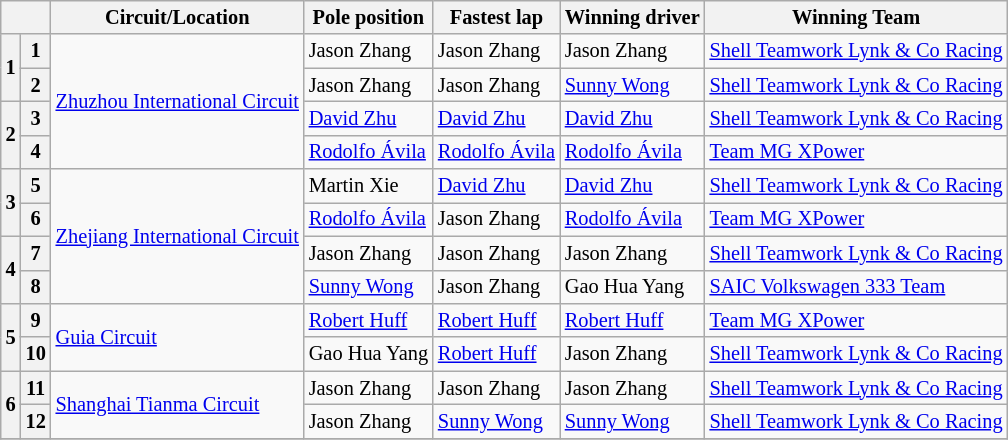<table class="wikitable" style="font-size: 85%;">
<tr>
<th colspan="2"></th>
<th>Circuit/Location</th>
<th>Pole position</th>
<th>Fastest lap</th>
<th>Winning driver</th>
<th>Winning Team</th>
</tr>
<tr>
<th rowspan="2">1</th>
<th>1</th>
<td rowspan="4"> <a href='#'>Zhuzhou International Circuit</a></td>
<td> Jason Zhang</td>
<td> Jason Zhang</td>
<td> Jason Zhang</td>
<td> <a href='#'>Shell Teamwork Lynk & Co Racing</a></td>
</tr>
<tr>
<th>2</th>
<td> Jason Zhang</td>
<td> Jason Zhang</td>
<td> <a href='#'>Sunny Wong</a></td>
<td> <a href='#'>Shell Teamwork Lynk & Co Racing</a></td>
</tr>
<tr>
<th rowspan="2">2</th>
<th>3</th>
<td> <a href='#'>David Zhu</a></td>
<td> <a href='#'>David Zhu</a></td>
<td> <a href='#'>David Zhu</a></td>
<td> <a href='#'>Shell Teamwork Lynk & Co Racing</a></td>
</tr>
<tr>
<th>4</th>
<td> <a href='#'>Rodolfo Ávila</a></td>
<td> <a href='#'>Rodolfo Ávila</a></td>
<td> <a href='#'>Rodolfo Ávila</a></td>
<td> <a href='#'>Team MG XPower</a></td>
</tr>
<tr>
<th rowspan="2">3</th>
<th>5</th>
<td rowspan="4"> <a href='#'>Zhejiang International Circuit</a></td>
<td> Martin Xie</td>
<td> <a href='#'>David Zhu</a></td>
<td> <a href='#'>David Zhu</a></td>
<td> <a href='#'>Shell Teamwork Lynk & Co Racing</a></td>
</tr>
<tr>
<th>6</th>
<td> <a href='#'>Rodolfo Ávila</a></td>
<td> Jason Zhang</td>
<td> <a href='#'>Rodolfo Ávila</a></td>
<td> <a href='#'>Team MG XPower</a></td>
</tr>
<tr>
<th rowspan="2">4</th>
<th>7</th>
<td> Jason Zhang</td>
<td> Jason Zhang</td>
<td> Jason Zhang</td>
<td> <a href='#'>Shell Teamwork Lynk & Co Racing</a></td>
</tr>
<tr>
<th>8</th>
<td> <a href='#'>Sunny Wong</a></td>
<td> Jason Zhang</td>
<td> Gao Hua Yang</td>
<td> <a href='#'>SAIC Volkswagen 333 Team</a></td>
</tr>
<tr>
<th rowspan="2">5</th>
<th>9</th>
<td rowspan="2"> <a href='#'>Guia Circuit</a></td>
<td> <a href='#'>Robert Huff</a></td>
<td> <a href='#'>Robert Huff</a></td>
<td> <a href='#'>Robert Huff</a></td>
<td> <a href='#'>Team MG XPower</a></td>
</tr>
<tr>
<th>10</th>
<td> Gao Hua Yang</td>
<td> <a href='#'>Robert Huff</a></td>
<td> Jason Zhang</td>
<td> <a href='#'>Shell Teamwork Lynk & Co Racing</a></td>
</tr>
<tr>
<th rowspan="2">6</th>
<th>11</th>
<td rowspan="2"> <a href='#'>Shanghai Tianma Circuit</a></td>
<td> Jason Zhang</td>
<td> Jason Zhang</td>
<td> Jason Zhang</td>
<td> <a href='#'>Shell Teamwork Lynk & Co Racing</a></td>
</tr>
<tr>
<th>12</th>
<td> Jason Zhang</td>
<td> <a href='#'>Sunny Wong</a></td>
<td> <a href='#'>Sunny Wong</a></td>
<td> <a href='#'>Shell Teamwork Lynk & Co Racing</a></td>
</tr>
<tr>
</tr>
</table>
